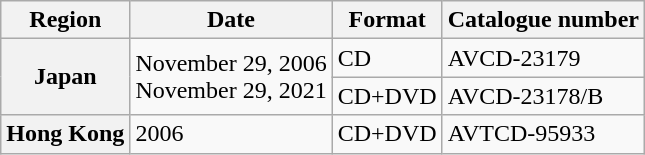<table class="wikitable plainrowheaders">
<tr>
<th>Region</th>
<th>Date</th>
<th>Format</th>
<th>Catalogue number</th>
</tr>
<tr>
<th scope="row" rowspan="2">Japan</th>
<td rowspan="2">November 29, 2006 <br> November 29, 2021</td>
<td>CD</td>
<td>AVCD-23179</td>
</tr>
<tr>
<td>CD+DVD</td>
<td>AVCD-23178/B</td>
</tr>
<tr>
<th scope="row">Hong Kong</th>
<td>2006</td>
<td>CD+DVD</td>
<td>AVTCD-95933</td>
</tr>
</table>
